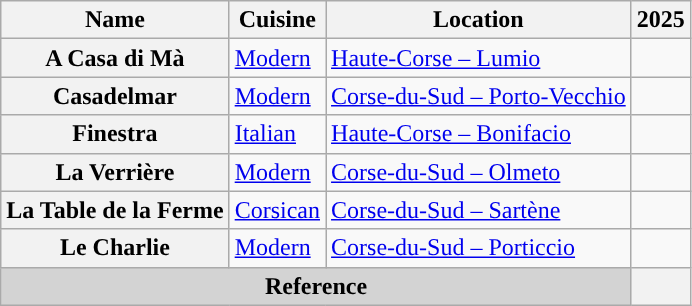<table class="wikitable sortable plainrowheaders" style="text-align:left;"">
<tr>
<th scope="col">Name</th>
<th scope="col">Cuisine</th>
<th scope="col">Location</th>
<th scope="col">2025</th>
</tr>
<tr>
<th scope="row">A Casa di Mà</th>
<td><a href='#'>Modern</a></td>
<td><a href='#'>Haute-Corse – Lumio</a></td>
<td></td>
</tr>
<tr>
<th scope="row">Casadelmar</th>
<td><a href='#'>Modern</a></td>
<td><a href='#'>Corse-du-Sud – Porto-Vecchio</a></td>
<td></td>
</tr>
<tr>
<th scope="row">Finestra</th>
<td><a href='#'>Italian</a></td>
<td><a href='#'>Haute-Corse – Bonifacio</a></td>
<td></td>
</tr>
<tr>
<th scope="row">La Verrière</th>
<td><a href='#'>Modern</a></td>
<td><a href='#'>Corse-du-Sud – Olmeto</a></td>
<td></td>
</tr>
<tr>
<th scope="row">La Table de la Ferme</th>
<td><a href='#'>Corsican</a></td>
<td><a href='#'>Corse-du-Sud – Sartène</a></td>
<td></td>
</tr>
<tr>
<th scope="row">Le Charlie</th>
<td><a href='#'>Modern</a></td>
<td><a href='#'>Corse-du-Sud – Porticcio</a></td>
<td></td>
</tr>
<tr>
<th colspan="3" style="text-align: center;background: lightgray;">Reference</th>
<th></th>
</tr>
</table>
